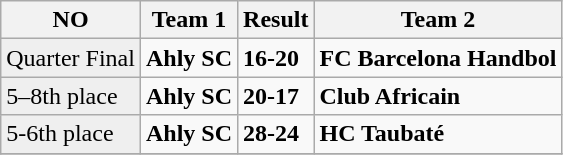<table class="wikitable">
<tr>
<th>NO</th>
<th>Team 1</th>
<th>Result</th>
<th>Team 2</th>
</tr>
<tr>
<td style="background:#efefef;">Quarter Final</td>
<td style="align="center"> <strong>Ahly SC</strong></td>
<td style="align="center"> <strong>16-20</strong></td>
<td style="align="center"> <strong>FC Barcelona Handbol</strong></td>
</tr>
<tr>
<td style="background:#efefef;">5–8th place</td>
<td style="align="center"> <strong>Ahly SC</strong></td>
<td style="align="center"> <strong>20-17</strong></td>
<td style="align="center"> <strong>Club Africain </strong></td>
</tr>
<tr>
<td style="background:#efefef;">5-6th place</td>
<td style="align="center"> <strong>Ahly SC</strong></td>
<td style="align="center"> <strong>28-24</strong></td>
<td style="align="center"> <strong>HC Taubaté	</strong></td>
</tr>
<tr>
</tr>
</table>
